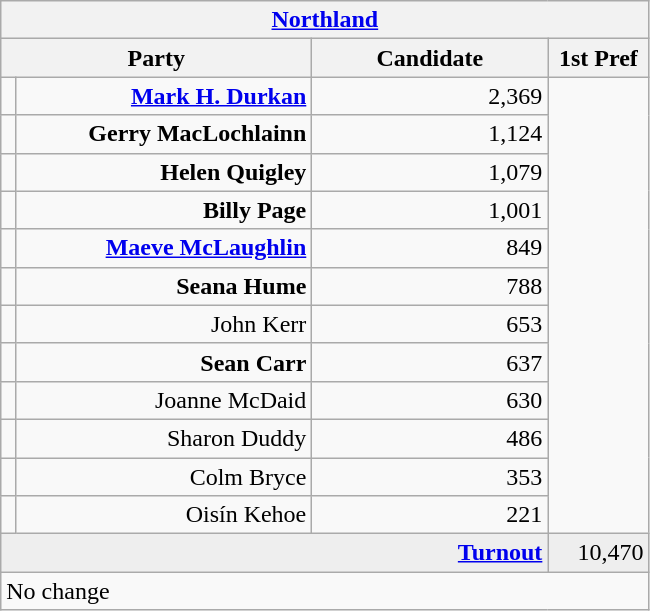<table class="wikitable">
<tr>
<th colspan="4" align="center"><a href='#'>Northland</a></th>
</tr>
<tr>
<th colspan="2" align="center" width=200>Party</th>
<th width=150>Candidate</th>
<th width=60>1st Pref</th>
</tr>
<tr>
<td></td>
<td align="right"><strong><a href='#'>Mark H. Durkan</a></strong></td>
<td align="right">2,369</td>
</tr>
<tr>
<td></td>
<td align="right"><strong>Gerry MacLochlainn</strong></td>
<td align="right">1,124</td>
</tr>
<tr>
<td></td>
<td align="right"><strong>Helen Quigley</strong></td>
<td align="right">1,079</td>
</tr>
<tr>
<td></td>
<td align="right"><strong>Billy Page</strong></td>
<td align="right">1,001</td>
</tr>
<tr>
<td></td>
<td align="right"><strong><a href='#'>Maeve McLaughlin</a></strong></td>
<td align="right">849</td>
</tr>
<tr>
<td></td>
<td align="right"><strong>Seana Hume</strong></td>
<td align="right">788</td>
</tr>
<tr>
<td></td>
<td align="right">John Kerr</td>
<td align="right">653</td>
</tr>
<tr>
<td></td>
<td align="right"><strong>Sean Carr</strong></td>
<td align="right">637</td>
</tr>
<tr>
<td></td>
<td align="right">Joanne McDaid</td>
<td align="right">630</td>
</tr>
<tr>
<td></td>
<td align="right">Sharon Duddy</td>
<td align="right">486</td>
</tr>
<tr>
<td></td>
<td align="right">Colm Bryce</td>
<td align="right">353</td>
</tr>
<tr>
<td></td>
<td align="right">Oisín Kehoe</td>
<td align="right">221</td>
</tr>
<tr bgcolor="EEEEEE">
<td colspan=3 align="right"><strong><a href='#'>Turnout</a></strong></td>
<td align="right">10,470</td>
</tr>
<tr>
<td colspan=4>No change</td>
</tr>
</table>
